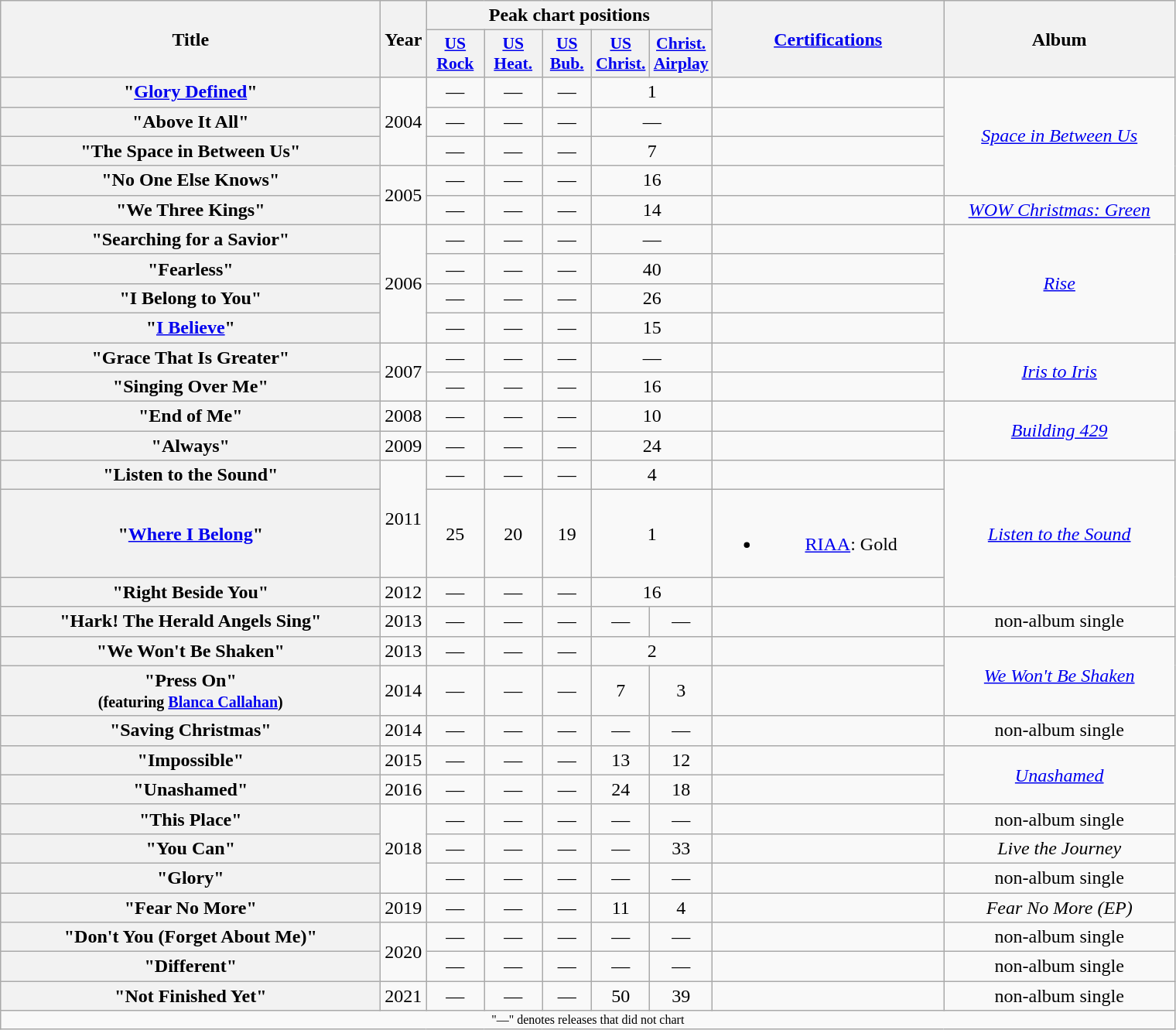<table class="wikitable plainrowheaders" style="text-align:center;">
<tr>
<th scope="col" rowspan="2" style="width:20em;">Title</th>
<th scope="col" rowspan="2">Year</th>
<th scope="col" colspan="5">Peak chart positions</th>
<th scope="col" rowspan="2" style="width:12em;"><a href='#'>Certifications</a></th>
<th scope="col" rowspan="2" style="width:12em;">Album</th>
</tr>
<tr>
<th style="width:3em; font-size:90%"><a href='#'>US<br>Rock</a><br></th>
<th style="width:3em; font-size:90%"><a href='#'>US<br>Heat.</a><br></th>
<th scope="col" style="width:2.5em;font-size:90%;"><a href='#'>US<br> Bub.</a><br></th>
<th style="width:3em; font-size:90%"><a href='#'>US<br>Christ.</a><br></th>
<th style="width:3em; font-size:90%"><a href='#'>Christ.<br>Airplay</a><br></th>
</tr>
<tr>
<th scope="row">"<a href='#'>Glory Defined</a>"</th>
<td rowspan="3">2004</td>
<td>—</td>
<td>—</td>
<td>—</td>
<td colspan="2">1</td>
<td></td>
<td rowspan="4"><em><a href='#'>Space in Between Us</a></em></td>
</tr>
<tr>
<th scope="row">"Above It All"</th>
<td>—</td>
<td>—</td>
<td>—</td>
<td colspan="2">—</td>
</tr>
<tr>
<th scope="row">"The Space in Between Us"</th>
<td>—</td>
<td>—</td>
<td>—</td>
<td colspan="2">7</td>
<td></td>
</tr>
<tr>
<th scope="row">"No One Else Knows"</th>
<td rowspan="2">2005</td>
<td>—</td>
<td>—</td>
<td>—</td>
<td colspan="2">16</td>
<td></td>
</tr>
<tr>
<th scope="row">"We Three Kings"</th>
<td>—</td>
<td>—</td>
<td>—</td>
<td colspan="2">14</td>
<td></td>
<td><em><a href='#'>WOW Christmas: Green</a></em></td>
</tr>
<tr>
<th scope="row">"Searching for a Savior"</th>
<td rowspan="4">2006</td>
<td>—</td>
<td>—</td>
<td>—</td>
<td colspan="2">—</td>
<td></td>
<td rowspan="4"><em><a href='#'>Rise</a></em></td>
</tr>
<tr>
<th scope="row">"Fearless"</th>
<td>—</td>
<td>—</td>
<td>—</td>
<td colspan="2">40</td>
<td></td>
</tr>
<tr>
<th scope="row">"I Belong to You"</th>
<td>—</td>
<td>—</td>
<td>—</td>
<td colspan="2">26</td>
<td></td>
</tr>
<tr>
<th scope="row">"<a href='#'>I Believe</a>"</th>
<td>—</td>
<td>—</td>
<td>—</td>
<td colspan="2">15</td>
<td></td>
</tr>
<tr>
<th scope="row">"Grace That Is Greater"</th>
<td rowspan="2">2007</td>
<td>—</td>
<td>—</td>
<td>—</td>
<td colspan="2">—</td>
<td></td>
<td rowspan="2"><em><a href='#'>Iris to Iris</a></em></td>
</tr>
<tr>
<th scope="row">"Singing Over Me"</th>
<td>—</td>
<td>—</td>
<td>—</td>
<td colspan="2">16</td>
<td></td>
</tr>
<tr>
<th scope="row">"End of Me"</th>
<td>2008</td>
<td>—</td>
<td>—</td>
<td>—</td>
<td colspan="2">10</td>
<td></td>
<td rowspan="2"><em><a href='#'>Building 429</a></em></td>
</tr>
<tr>
<th scope="row">"Always"</th>
<td>2009</td>
<td>—</td>
<td>—</td>
<td>—</td>
<td colspan="2">24</td>
<td></td>
</tr>
<tr>
<th scope="row">"Listen to the Sound"</th>
<td rowspan="2">2011</td>
<td>—</td>
<td>—</td>
<td>—</td>
<td colspan="2">4</td>
<td></td>
<td rowspan="3"><em><a href='#'>Listen to the Sound</a></em></td>
</tr>
<tr>
<th scope="row">"<a href='#'>Where I Belong</a>"</th>
<td>25</td>
<td>20</td>
<td>19</td>
<td colspan="2">1</td>
<td><br><ul><li><a href='#'>RIAA</a>: Gold</li></ul></td>
</tr>
<tr>
<th scope="row">"Right Beside You"</th>
<td>2012</td>
<td>—</td>
<td>—</td>
<td>—</td>
<td colspan="2">16</td>
<td></td>
</tr>
<tr>
<th scope="row">"Hark! The Herald Angels Sing"</th>
<td>2013</td>
<td>—</td>
<td>—</td>
<td>—</td>
<td>—</td>
<td>—</td>
<td></td>
<td>non-album single</td>
</tr>
<tr>
<th scope="row">"We Won't Be Shaken"</th>
<td>2013</td>
<td>—</td>
<td>—</td>
<td>—</td>
<td colspan="2">2</td>
<td></td>
<td rowspan="2"><em><a href='#'>We Won't Be Shaken</a></em></td>
</tr>
<tr>
<th scope="row">"Press On"<br><small>(featuring <a href='#'>Blanca Callahan</a>)</small></th>
<td>2014</td>
<td>—</td>
<td>—</td>
<td>—</td>
<td>7</td>
<td>3</td>
<td></td>
</tr>
<tr>
<th scope="row">"Saving Christmas"</th>
<td>2014</td>
<td>—</td>
<td>—</td>
<td>—</td>
<td>—</td>
<td>—</td>
<td></td>
<td>non-album single</td>
</tr>
<tr>
<th scope="row">"Impossible"</th>
<td>2015</td>
<td>—</td>
<td>—</td>
<td>—</td>
<td>13</td>
<td>12</td>
<td></td>
<td rowspan="2"><em><a href='#'>Unashamed</a></em></td>
</tr>
<tr>
<th scope="row">"Unashamed"</th>
<td>2016</td>
<td>—</td>
<td>—</td>
<td>—</td>
<td>24</td>
<td>18</td>
<td></td>
</tr>
<tr>
<th scope="row">"This Place"</th>
<td rowspan="3">2018</td>
<td>—</td>
<td>—</td>
<td>—</td>
<td>—</td>
<td>—</td>
<td></td>
<td>non-album single</td>
</tr>
<tr>
<th scope="row">"You Can"</th>
<td>—</td>
<td>—</td>
<td>—</td>
<td>—</td>
<td>33</td>
<td></td>
<td rowspan="1"><em>Live the Journey</em></td>
</tr>
<tr>
<th scope="row">"Glory"</th>
<td>—</td>
<td>—</td>
<td>—</td>
<td>—</td>
<td>—</td>
<td></td>
<td>non-album single</td>
</tr>
<tr>
<th scope="row">"Fear No More"</th>
<td>2019</td>
<td>—</td>
<td>—</td>
<td>—</td>
<td>11</td>
<td>4</td>
<td></td>
<td rowspan="1"><em>Fear No More (EP)</em></td>
</tr>
<tr>
<th scope="row">"Don't You (Forget About Me)"</th>
<td rowspan="2">2020</td>
<td>—</td>
<td>—</td>
<td>—</td>
<td>—</td>
<td>—</td>
<td></td>
<td>non-album single</td>
</tr>
<tr>
<th scope="row">"Different"</th>
<td>—</td>
<td>—</td>
<td>—</td>
<td>—</td>
<td>—</td>
<td></td>
<td>non-album single</td>
</tr>
<tr>
<th scope="row">"Not Finished Yet"</th>
<td>2021</td>
<td>—</td>
<td>—</td>
<td>—</td>
<td>50</td>
<td>39</td>
<td></td>
<td>non-album single</td>
</tr>
<tr>
<td colspan="10" style="font-size:8pt">"—" denotes releases that did not chart</td>
</tr>
</table>
